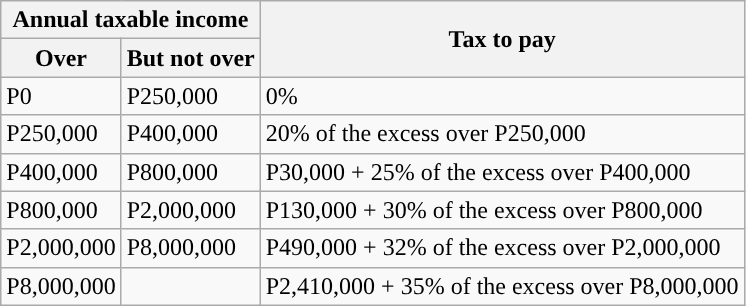<table class="wikitable">
<tr>
<th colspan="2">Annual taxable income</th>
<th rowspan="2;" style="width: 320px”">Tax to pay</th>
</tr>
<tr>
<th style="width: 90px”">Over</th>
<th style="width: 90px”">But not over</th>
</tr>
<tr>
<td>P0</td>
<td>P250,000</td>
<td>0%</td>
</tr>
<tr>
<td>P250,000</td>
<td>P400,000</td>
<td>20% of the excess over P250,000</td>
</tr>
<tr>
<td>P400,000</td>
<td>P800,000</td>
<td>P30,000 + 25% of the excess over P400,000</td>
</tr>
<tr>
<td>P800,000</td>
<td>P2,000,000</td>
<td>P130,000 + 30% of the excess over P800,000</td>
</tr>
<tr>
<td>P2,000,000</td>
<td>P8,000,000</td>
<td>P490,000 + 32% of the excess over P2,000,000</td>
</tr>
<tr>
<td>P8,000,000</td>
<td></td>
<td>P2,410,000 + 35% of the excess over P8,000,000</td>
</tr>
</table>
